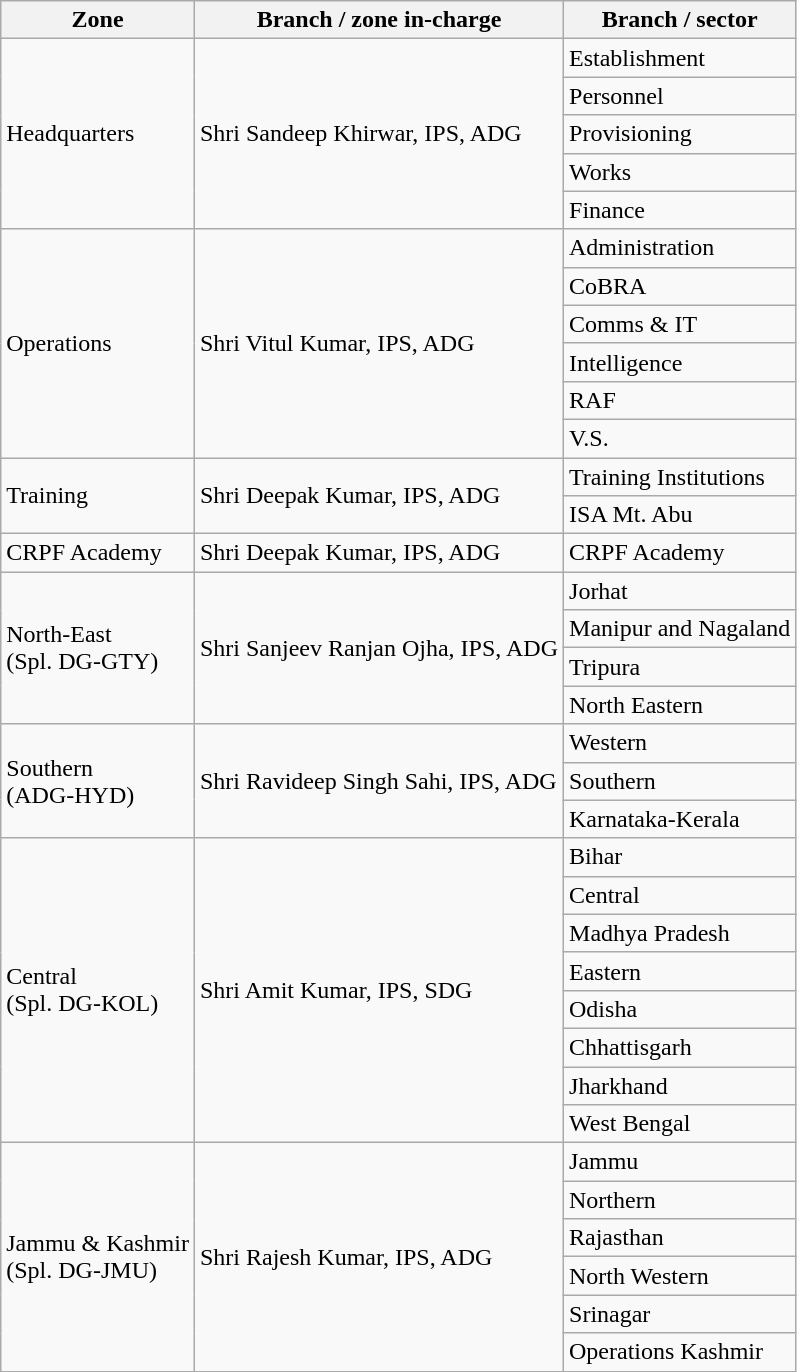<table class="wikitable">
<tr>
<th>Zone</th>
<th>Branch / zone in-charge</th>
<th>Branch / sector</th>
</tr>
<tr>
<td rowspan="5">Headquarters</td>
<td rowspan="5">Shri Sandeep Khirwar, IPS, ADG</td>
<td>Establishment</td>
</tr>
<tr>
<td>Personnel</td>
</tr>
<tr>
<td>Provisioning</td>
</tr>
<tr>
<td>Works</td>
</tr>
<tr>
<td>Finance</td>
</tr>
<tr>
<td rowspan="6">Operations</td>
<td rowspan="6">Shri Vitul Kumar, IPS, ADG</td>
<td>Administration</td>
</tr>
<tr>
<td>CoBRA</td>
</tr>
<tr>
<td>Comms & IT</td>
</tr>
<tr>
<td>Intelligence</td>
</tr>
<tr>
<td>RAF</td>
</tr>
<tr>
<td>V.S.</td>
</tr>
<tr>
<td rowspan="2">Training</td>
<td rowspan="2">Shri Deepak Kumar, IPS, ADG</td>
<td>Training Institutions</td>
</tr>
<tr>
<td>ISA Mt. Abu</td>
</tr>
<tr>
<td>CRPF Academy</td>
<td>Shri Deepak Kumar, IPS, ADG</td>
<td>CRPF Academy</td>
</tr>
<tr>
<td rowspan="4">North-East<br>(Spl. DG-GTY)</td>
<td rowspan="4">Shri Sanjeev Ranjan Ojha, IPS, ADG</td>
<td>Jorhat</td>
</tr>
<tr>
<td>Manipur and Nagaland</td>
</tr>
<tr>
<td>Tripura</td>
</tr>
<tr>
<td>North Eastern</td>
</tr>
<tr>
<td rowspan="3">Southern<br>(ADG-HYD)</td>
<td rowspan="3">Shri Ravideep Singh Sahi, IPS, ADG</td>
<td>Western</td>
</tr>
<tr>
<td>Southern</td>
</tr>
<tr>
<td>Karnataka-Kerala</td>
</tr>
<tr>
<td rowspan="8">Central<br>(Spl. DG-KOL)</td>
<td rowspan="8">Shri Amit Kumar, IPS, SDG</td>
<td>Bihar</td>
</tr>
<tr>
<td>Central</td>
</tr>
<tr>
<td>Madhya Pradesh</td>
</tr>
<tr>
<td>Eastern</td>
</tr>
<tr>
<td>Odisha</td>
</tr>
<tr>
<td>Chhattisgarh</td>
</tr>
<tr>
<td>Jharkhand</td>
</tr>
<tr>
<td>West Bengal</td>
</tr>
<tr>
<td rowspan="6">Jammu & Kashmir<br>(Spl. DG-JMU)</td>
<td rowspan="6">Shri Rajesh Kumar, IPS, ADG</td>
<td>Jammu</td>
</tr>
<tr>
<td>Northern</td>
</tr>
<tr>
<td>Rajasthan</td>
</tr>
<tr>
<td>North Western</td>
</tr>
<tr>
<td>Srinagar</td>
</tr>
<tr>
<td>Operations Kashmir</td>
</tr>
</table>
